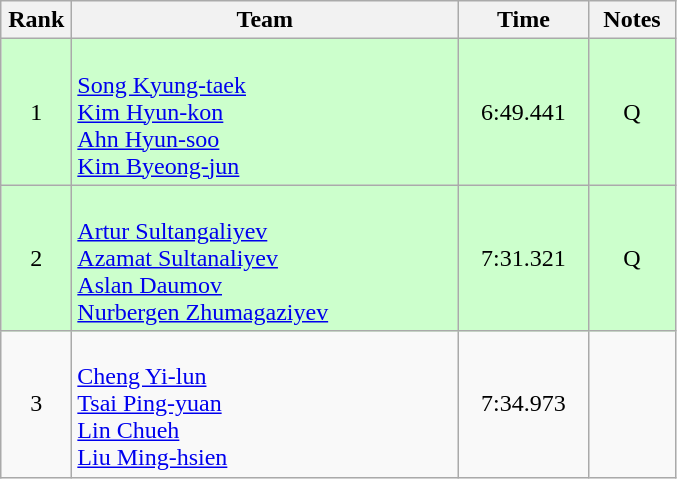<table class=wikitable style="text-align:center">
<tr>
<th width=40>Rank</th>
<th width=250>Team</th>
<th width=80>Time</th>
<th width=50>Notes</th>
</tr>
<tr bgcolor="ccffcc">
<td>1</td>
<td align=left><br><a href='#'>Song Kyung-taek</a><br><a href='#'>Kim Hyun-kon</a><br><a href='#'>Ahn Hyun-soo</a><br><a href='#'>Kim Byeong-jun</a></td>
<td>6:49.441</td>
<td>Q</td>
</tr>
<tr bgcolor="ccffcc">
<td>2</td>
<td align=left><br><a href='#'>Artur Sultangaliyev</a><br><a href='#'>Azamat Sultanaliyev</a><br><a href='#'>Aslan Daumov</a><br><a href='#'>Nurbergen Zhumagaziyev</a></td>
<td>7:31.321</td>
<td>Q</td>
</tr>
<tr>
<td>3</td>
<td align=left><br><a href='#'>Cheng Yi-lun</a><br><a href='#'>Tsai Ping-yuan</a><br><a href='#'>Lin Chueh</a><br><a href='#'>Liu Ming-hsien</a></td>
<td>7:34.973</td>
<td></td>
</tr>
</table>
